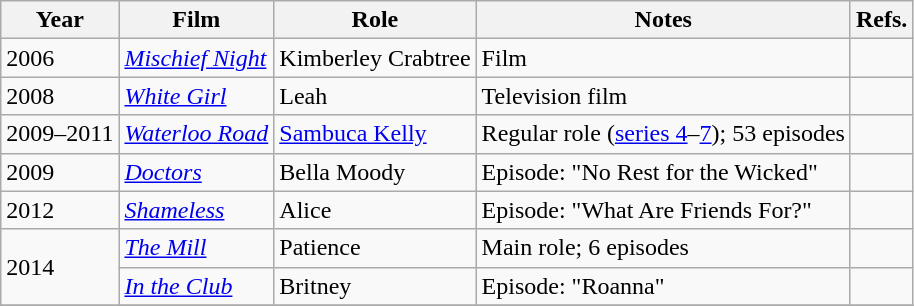<table class="wikitable">
<tr>
<th>Year</th>
<th>Film</th>
<th>Role</th>
<th>Notes</th>
<th>Refs.</th>
</tr>
<tr>
<td>2006</td>
<td><em><a href='#'>Mischief Night</a></em></td>
<td>Kimberley Crabtree</td>
<td>Film</td>
<td></td>
</tr>
<tr>
<td>2008</td>
<td><em><a href='#'>White Girl</a></em></td>
<td>Leah</td>
<td>Television film</td>
<td></td>
</tr>
<tr>
<td>2009–2011</td>
<td><em><a href='#'>Waterloo Road</a></em></td>
<td><a href='#'>Sambuca Kelly</a></td>
<td>Regular role (<a href='#'>series 4</a>–<a href='#'>7</a>); 53 episodes</td>
<td></td>
</tr>
<tr>
<td>2009</td>
<td><em><a href='#'>Doctors</a></em></td>
<td>Bella Moody</td>
<td>Episode: "No Rest for the Wicked"</td>
<td></td>
</tr>
<tr>
<td>2012</td>
<td><em><a href='#'>Shameless</a></em></td>
<td>Alice</td>
<td>Episode: "What Are Friends For?"</td>
<td></td>
</tr>
<tr>
<td rowspan=2>2014</td>
<td><em><a href='#'>The Mill</a></em></td>
<td>Patience</td>
<td>Main role; 6 episodes</td>
<td></td>
</tr>
<tr>
<td><em><a href='#'>In the Club</a></em></td>
<td>Britney</td>
<td>Episode: "Roanna"</td>
<td></td>
</tr>
<tr>
</tr>
</table>
